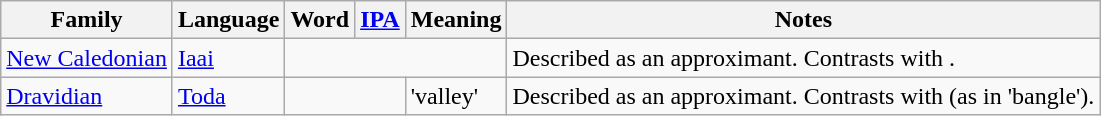<table class="wikitable">
<tr>
<th>Family</th>
<th>Language</th>
<th>Word</th>
<th><a href='#'>IPA</a></th>
<th>Meaning</th>
<th>Notes</th>
</tr>
<tr>
<td><a href='#'>New Caledonian</a></td>
<td><a href='#'>Iaai</a></td>
<td colspan=3></td>
<td>Described as an approximant. Contrasts with .</td>
</tr>
<tr>
<td><a href='#'>Dravidian</a></td>
<td><a href='#'>Toda</a></td>
<td colspan=2></td>
<td>'valley'</td>
<td>Described as an approximant. Contrasts with  (as in  'bangle').</td>
</tr>
</table>
